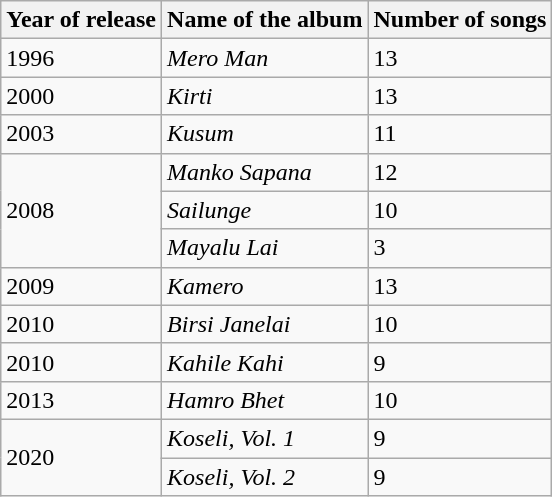<table class="wikitable">
<tr>
<th>Year of release</th>
<th>Name of the album</th>
<th>Number of songs</th>
</tr>
<tr>
<td>1996</td>
<td><em>Mero Man</em></td>
<td>13</td>
</tr>
<tr>
<td>2000</td>
<td><em>Kirti</em></td>
<td>13</td>
</tr>
<tr>
<td>2003</td>
<td><em>Kusum</em></td>
<td>11</td>
</tr>
<tr>
<td rowspan="3">2008</td>
<td><em>Manko Sapana</em></td>
<td>12</td>
</tr>
<tr>
<td><em>Sailunge</em></td>
<td>10</td>
</tr>
<tr>
<td><em>Mayalu Lai</em></td>
<td>3</td>
</tr>
<tr>
<td>2009</td>
<td><em>Kamero</em></td>
<td>13</td>
</tr>
<tr>
<td>2010</td>
<td><em>Birsi Janelai</em></td>
<td>10</td>
</tr>
<tr>
<td>2010</td>
<td><em>Kahile Kahi</em></td>
<td>9</td>
</tr>
<tr>
<td>2013</td>
<td><em>Hamro Bhet</em></td>
<td>10</td>
</tr>
<tr>
<td rowspan="2">2020</td>
<td><em>Koseli, Vol. 1</em></td>
<td>9</td>
</tr>
<tr>
<td><em>Koseli, Vol. 2</em></td>
<td>9</td>
</tr>
</table>
